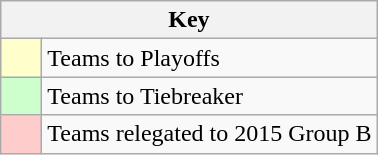<table class="wikitable" style="text-align: center;">
<tr>
<th colspan=2>Key</th>
</tr>
<tr>
<td style="background:#ffffcc; width:20px;"></td>
<td align=left>Teams to Playoffs</td>
</tr>
<tr>
<td style="background:#ccffcc; width:20px;"></td>
<td align=left>Teams to Tiebreaker</td>
</tr>
<tr>
<td style="background:#ffcccc; width:20px;"></td>
<td align=left>Teams relegated to 2015 Group B</td>
</tr>
</table>
